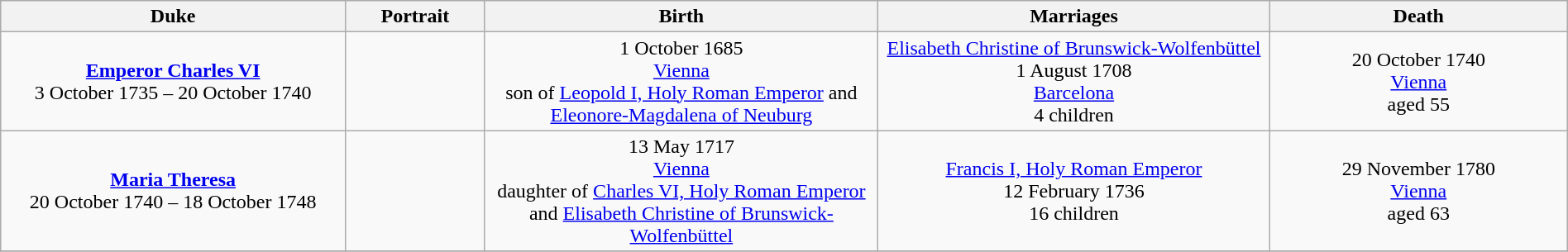<table style="text-align:center; width:100%" class="wikitable">
<tr>
<th width=22%>Duke</th>
<th width=105px>Portrait</th>
<th>Birth</th>
<th width=25%>Marriages</th>
<th width=19%>Death</th>
</tr>
<tr>
<td><strong><a href='#'>Emperor Charles VI</a></strong><br>3 October 1735 – 20 October 1740</td>
<td></td>
<td>1 October 1685<br><a href='#'>Vienna</a><br> son of <a href='#'>Leopold I, Holy Roman Emperor</a> and <a href='#'>Eleonore-Magdalena of Neuburg</a></td>
<td><a href='#'>Elisabeth Christine of Brunswick-Wolfenbüttel</a><br>1 August 1708<br><a href='#'>Barcelona</a><br>4 children</td>
<td>20 October 1740<br><a href='#'>Vienna</a><br>aged 55</td>
</tr>
<tr>
<td><strong><a href='#'>Maria Theresa</a></strong><br>20 October 1740 – 18 October 1748</td>
<td></td>
<td>13 May 1717<br><a href='#'>Vienna</a><br>daughter of <a href='#'>Charles VI, Holy Roman Emperor</a> and <a href='#'>Elisabeth Christine of Brunswick-Wolfenbüttel</a></td>
<td><a href='#'>Francis I, Holy Roman Emperor</a><br>12 February 1736<br>16 children</td>
<td>29 November 1780<br><a href='#'>Vienna</a><br>aged 63</td>
</tr>
<tr>
</tr>
</table>
